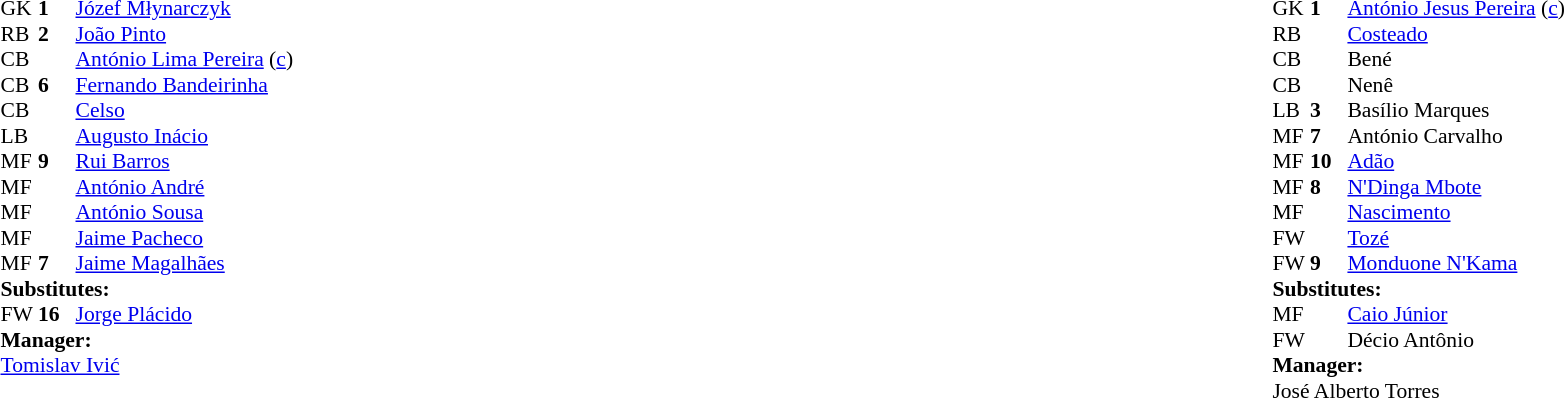<table width="100%">
<tr>
<td valign="top" width="50%"><br><table style="font-size: 90%" cellspacing="0" cellpadding="0">
<tr>
<td colspan="4"></td>
</tr>
<tr>
<th width=25></th>
<th width=25></th>
</tr>
<tr>
<td>GK</td>
<td><strong>1</strong></td>
<td> <a href='#'>Józef Młynarczyk</a></td>
</tr>
<tr>
<td>RB</td>
<td><strong>2</strong></td>
<td> <a href='#'>João Pinto</a></td>
</tr>
<tr>
<td>CB</td>
<td></td>
<td> <a href='#'>António Lima Pereira</a> (<a href='#'>c</a>)</td>
</tr>
<tr>
<td>CB</td>
<td><strong>6</strong></td>
<td> <a href='#'>Fernando Bandeirinha</a></td>
</tr>
<tr>
<td>CB</td>
<td></td>
<td> <a href='#'>Celso</a></td>
</tr>
<tr>
<td>LB</td>
<td></td>
<td> <a href='#'>Augusto Inácio</a></td>
</tr>
<tr>
<td>MF</td>
<td><strong>9</strong></td>
<td> <a href='#'>Rui Barros</a></td>
</tr>
<tr>
<td>MF</td>
<td></td>
<td> <a href='#'>António André</a></td>
</tr>
<tr>
<td>MF</td>
<td></td>
<td> <a href='#'>António Sousa</a></td>
<td></td>
<td></td>
</tr>
<tr>
<td>MF</td>
<td></td>
<td> <a href='#'>Jaime Pacheco</a></td>
</tr>
<tr>
<td>MF</td>
<td><strong>7</strong></td>
<td> <a href='#'>Jaime Magalhães</a></td>
</tr>
<tr>
<td colspan=3><strong>Substitutes:</strong></td>
</tr>
<tr>
<td>FW</td>
<td><strong>16</strong></td>
<td> <a href='#'>Jorge Plácido</a></td>
<td></td>
<td></td>
</tr>
<tr>
<td colspan=3><strong>Manager:</strong></td>
</tr>
<tr>
<td colspan=4> <a href='#'>Tomislav Ivić</a></td>
</tr>
</table>
</td>
<td valign="top"></td>
<td valign="top" width="50%"><br><table style="font-size: 90%" cellspacing="0" cellpadding="0" align=center>
<tr>
<td colspan="4"></td>
</tr>
<tr>
<th width=25></th>
<th width=25></th>
</tr>
<tr>
<td>GK</td>
<td><strong>1</strong></td>
<td> <a href='#'>António Jesus Pereira</a> (<a href='#'>c</a>)</td>
</tr>
<tr>
<td>RB</td>
<td></td>
<td> <a href='#'>Costeado</a></td>
</tr>
<tr>
<td>CB</td>
<td></td>
<td> Bené</td>
</tr>
<tr>
<td>CB</td>
<td></td>
<td> Nenê</td>
</tr>
<tr>
<td>LB</td>
<td><strong>3</strong></td>
<td> Basílio Marques</td>
<td></td>
<td></td>
</tr>
<tr>
<td>MF</td>
<td><strong>7</strong></td>
<td> António Carvalho</td>
</tr>
<tr>
<td>MF</td>
<td><strong>10</strong></td>
<td> <a href='#'>Adão</a></td>
</tr>
<tr>
<td>MF</td>
<td><strong>8</strong></td>
<td> <a href='#'>N'Dinga Mbote</a></td>
</tr>
<tr>
<td>MF</td>
<td></td>
<td> <a href='#'>Nascimento</a></td>
</tr>
<tr>
<td>FW</td>
<td></td>
<td> <a href='#'>Tozé</a></td>
<td></td>
<td></td>
</tr>
<tr>
<td>FW</td>
<td><strong>9</strong></td>
<td> <a href='#'>Monduone N'Kama</a></td>
</tr>
<tr>
<td colspan=3><strong>Substitutes:</strong></td>
</tr>
<tr>
<td>MF</td>
<td></td>
<td> <a href='#'>Caio Júnior</a></td>
<td></td>
<td></td>
</tr>
<tr>
<td>FW</td>
<td></td>
<td> Décio Antônio</td>
<td></td>
<td></td>
</tr>
<tr>
<td colspan=3><strong>Manager:</strong></td>
</tr>
<tr>
<td colspan=4> José Alberto Torres</td>
</tr>
</table>
</td>
</tr>
</table>
